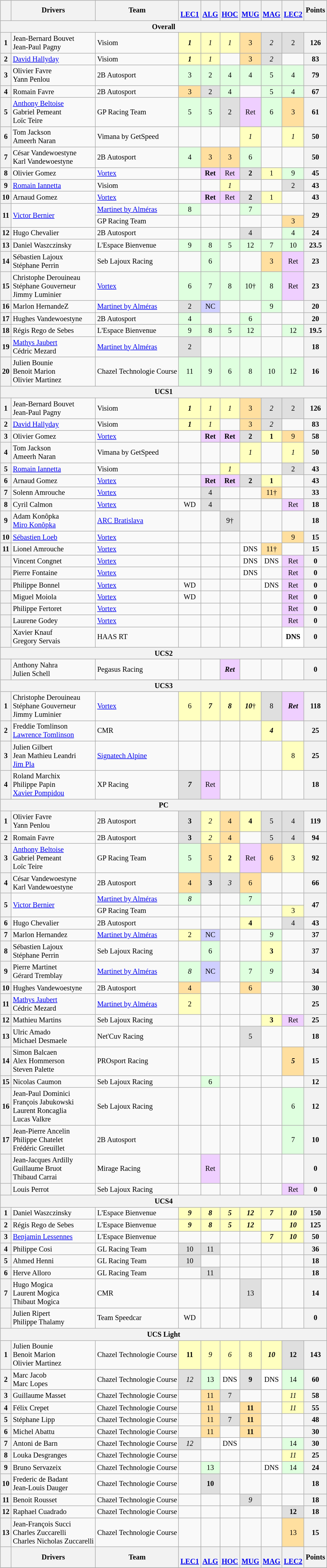<table>
<tr valign="top">
<td><br><table class="wikitable" style="font-size: 85%; text-align:center;">
<tr>
<th></th>
<th>Drivers</th>
<th>Team</th>
<th><br><a href='#'>LEC1</a></th>
<th><br><a href='#'>ALG</a></th>
<th><br><a href='#'>HOC</a></th>
<th><br><a href='#'>MUG</a></th>
<th><br><a href='#'>MAG</a></th>
<th><br><a href='#'>LEC2</a></th>
<th>Points</th>
</tr>
<tr>
<th colspan=11>Overall</th>
</tr>
<tr>
<th>1</th>
<td align=left> Jean-Bernard Bouvet<br> Jean-Paul Pagny</td>
<td align=left> Visiom</td>
<td style="background:#FFFFBF;"><strong><em>1</em></strong></td>
<td style="background:#FFFFBF;"><em>1</em></td>
<td style="background:#FFFFBF;"><em>1</em></td>
<td style="background:#FFDF9F;">3</td>
<td style="background:#DFDFDF;"><em>2</em></td>
<td style="background:#DFDFDF;">2</td>
<th>126</th>
</tr>
<tr>
<th>2</th>
<td align=left> <a href='#'>David Hallyday</a></td>
<td align=left> Visiom</td>
<td style="background:#FFFFBF;"><strong><em>1</em></strong></td>
<td style="background:#FFFFBF;"><em>1</em></td>
<td></td>
<td style="background:#FFDF9F;">3</td>
<td style="background:#DFDFDF;"><em>2</em></td>
<td></td>
<th>83</th>
</tr>
<tr>
<th>3</th>
<td align=left> Olivier Favre<br> Yann Penlou</td>
<td align=left> 2B Autosport</td>
<td style="background:#DFFFDF;">3</td>
<td style="background:#DFFFDF;">2</td>
<td style="background:#DFFFDF;">4</td>
<td style="background:#DFFFDF;">4</td>
<td style="background:#DFFFDF;">5</td>
<td style="background:#DFFFDF;">4</td>
<th>79</th>
</tr>
<tr>
<th>4</th>
<td align=left> Romain Favre</td>
<td align=left> 2B Autosport</td>
<td style="background:#FFDF9F;">3</td>
<td style="background:#DFDFDF;">2</td>
<td style="background:#DFFFDF;">4</td>
<td></td>
<td style="background:#DFFFDF;">5</td>
<td style="background:#DFFFDF;">4</td>
<th>67</th>
</tr>
<tr>
<th>5</th>
<td align=left> <a href='#'>Anthony Beltoise</a><br> Gabriel Pemeant<br> Loïc Teire</td>
<td align=left> GP Racing Team</td>
<td style="background:#DFFFDF;">5</td>
<td style="background:#DFFFDF;">5</td>
<td style="background:#DFDFDF;">2</td>
<td style="background:#EFCFFF;">Ret</td>
<td style="background:#DFFFDF;">6</td>
<td style="background:#FFDF9F;">3</td>
<th>61</th>
</tr>
<tr>
<th>6</th>
<td align=left> Tom Jackson<br> Ameerh Naran</td>
<td align=left> Vimana by GetSpeed</td>
<td></td>
<td></td>
<td></td>
<td style="background:#FFFFBF;"><em>1</em></td>
<td></td>
<td style="background:#FFFFBF;"><em>1</em></td>
<th>50</th>
</tr>
<tr>
<th>7</th>
<td align=left> César Vandewoestyne<br> Karl Vandewoestyne</td>
<td align=left> 2B Autosport</td>
<td style="background:#DFFFDF;">4</td>
<td style="background:#FFDF9F;">3</td>
<td style="background:#FFDF9F;">3</td>
<td style="background:#DFFFDF;">6</td>
<td></td>
<td></td>
<th>50</th>
</tr>
<tr>
<th>8</th>
<td align=left> Olivier Gomez</td>
<td align=left> <a href='#'>Vortex</a></td>
<td></td>
<td style="background:#EFCFFF;"><strong>Ret</strong></td>
<td style="background:#EFCFFF;">Ret</td>
<td style="background:#DFDFDF;"><strong>2</strong></td>
<td style="background:#FFFFBF;">1</td>
<td style="background:#DFFFDF;">9</td>
<th>45</th>
</tr>
<tr>
<th>9</th>
<td align=left> <a href='#'>Romain Iannetta</a></td>
<td align=left> Visiom</td>
<td></td>
<td></td>
<td style="background:#FFFFBF;"><em>1</em></td>
<td></td>
<td></td>
<td style="background:#DFDFDF;">2</td>
<th>43</th>
</tr>
<tr>
<th>10</th>
<td align=left> Arnaud Gomez</td>
<td align=left> <a href='#'>Vortex</a></td>
<td></td>
<td style="background:#EFCFFF;"><strong>Ret</strong></td>
<td style="background:#EFCFFF;">Ret</td>
<td style="background:#DFDFDF;"><strong>2</strong></td>
<td style="background:#FFFFBF;">1</td>
<td></td>
<th>43</th>
</tr>
<tr>
<th rowspan=2>11</th>
<td rowspan=2 align=left> <a href='#'>Victor Bernier</a></td>
<td align=left> <a href='#'>Martinet by Alméras</a></td>
<td style="background:#DFFFDF;">8</td>
<td></td>
<td></td>
<td style="background:#DFFFDF;">7</td>
<td></td>
<td></td>
<th rowspan=2>29</th>
</tr>
<tr>
<td align=left> GP Racing Team</td>
<td></td>
<td></td>
<td></td>
<td></td>
<td></td>
<td style="background:#FFDF9F;">3</td>
</tr>
<tr>
<th>12</th>
<td align=left> Hugo Chevalier</td>
<td align=left> 2B Autosport</td>
<td></td>
<td></td>
<td></td>
<td style="background:#DFDFDF;">4</td>
<td></td>
<td style="background:#DFFFDF;">4</td>
<th>24</th>
</tr>
<tr>
<th>13</th>
<td align=left> Daniel Waszczinsky</td>
<td align=left> L'Espace Bienvenue</td>
<td style="background:#DFFFDF;">9</td>
<td style="background:#DFFFDF;">8</td>
<td style="background:#DFFFDF;">5</td>
<td style="background:#DFFFDF;">12</td>
<td style="background:#DFFFDF;">7</td>
<td style="background:#DFFFDF;">10</td>
<th>23.5</th>
</tr>
<tr>
<th>14</th>
<td align=left> Sébastien Lajoux<br> Stéphane Perrin</td>
<td align=left> Seb Lajoux Racing</td>
<td></td>
<td style="background:#DFFFDF;">6</td>
<td></td>
<td></td>
<td style="background:#FFDF9F;">3</td>
<td style="background:#EFCFFF;">Ret</td>
<th>23</th>
</tr>
<tr>
<th>15</th>
<td align=left> Christophe Derouineau<br> Stéphane Gouverneur<br> Jimmy Luminier</td>
<td align=left> <a href='#'>Vortex</a></td>
<td style="background:#DFFFDF;">6</td>
<td style="background:#DFFFDF;">7</td>
<td style="background:#DFFFDF;">8</td>
<td style="background:#DFFFDF;">10†</td>
<td style="background:#DFFFDF;">8</td>
<td style="background:#EFCFFF;">Ret</td>
<th>23</th>
</tr>
<tr>
<th>16</th>
<td align=left> Marlon HernandeZ</td>
<td align=left> <a href='#'>Martinet by Alméras</a></td>
<td style="background:#DFDFDF;">2</td>
<td style="background:#CFCFFF;">NC</td>
<td></td>
<td></td>
<td style="background:#DFFFDF;">9</td>
<td></td>
<th>20</th>
</tr>
<tr>
<th>17</th>
<td align=left> Hughes Vandewoestyne</td>
<td align=left> 2B Autosport</td>
<td style="background:#DFFFDF;">4</td>
<td></td>
<td></td>
<td style="background:#DFFFDF;">6</td>
<td></td>
<td></td>
<th>20</th>
</tr>
<tr>
<th>18</th>
<td align=left> Régis Rego de Sebes</td>
<td align=left> L'Espace Bienvenue</td>
<td style="background:#DFFFDF;">9</td>
<td style="background:#DFFFDF;">8</td>
<td style="background:#DFFFDF;">5</td>
<td style="background:#DFFFDF;">12</td>
<td></td>
<td style="background:#DFFFDF;">12</td>
<th>19.5</th>
</tr>
<tr>
<th>19</th>
<td align=left> <a href='#'>Mathys Jaubert</a><br> Cédric Mezard</td>
<td align=left> <a href='#'>Martinet by Alméras</a></td>
<td style="background:#DFDFDF;">2</td>
<td></td>
<td></td>
<td></td>
<td></td>
<td></td>
<th>18</th>
</tr>
<tr>
<th>20</th>
<td align=left> Julien Bounie<br> Benoit Marion<br> Olivier Martinez</td>
<td align=left> Chazel Technologie Course</td>
<td style="background:#DFFFDF;">11</td>
<td style="background:#DFFFDF;">9</td>
<td style="background:#DFFFDF;">6</td>
<td style="background:#DFFFDF;">8</td>
<td style="background:#DFFFDF;">10</td>
<td style="background:#DFFFDF;">12</td>
<th>16</th>
</tr>
<tr>
<th colspan=11>UCS1</th>
</tr>
<tr>
<th>1</th>
<td align=left> Jean-Bernard Bouvet<br> Jean-Paul Pagny</td>
<td align=left> Visiom</td>
<td style="background:#FFFFBF;"><strong><em>1</em></strong></td>
<td style="background:#FFFFBF;"><em>1</em></td>
<td style="background:#FFFFBF;"><em>1</em></td>
<td style="background:#FFDF9F;">3</td>
<td style="background:#DFDFDF;"><em>2</em></td>
<td style="background:#DFDFDF;">2</td>
<th>126</th>
</tr>
<tr>
<th>2</th>
<td align=left> <a href='#'>David Hallyday</a></td>
<td align=left> Visiom</td>
<td style="background:#FFFFBF;"><strong><em>1</em></strong></td>
<td style="background:#FFFFBF;"><em>1</em></td>
<td></td>
<td style="background:#FFDF9F;">3</td>
<td style="background:#DFDFDF;"><em>2</em></td>
<td></td>
<th>83</th>
</tr>
<tr>
<th>3</th>
<td align=left> Olivier Gomez</td>
<td align=left> <a href='#'>Vortex</a></td>
<td></td>
<td style="background:#EFCFFF;"><strong>Ret</strong></td>
<td style="background:#EFCFFF;"><strong>Ret</strong></td>
<td style="background:#DFDFDF;"><strong>2</strong></td>
<td style="background:#FFFFBF;"><strong>1</strong></td>
<td style="background:#FFDF9F;">9</td>
<th>58</th>
</tr>
<tr>
<th>4</th>
<td align=left> Tom Jackson<br> Ameerh Naran</td>
<td align=left> Vimana by GetSpeed</td>
<td></td>
<td></td>
<td></td>
<td style="background:#FFFFBF;"><em>1</em></td>
<td></td>
<td style="background:#FFFFBF;"><em>1</em></td>
<th>50</th>
</tr>
<tr>
<th>5</th>
<td align=left> <a href='#'>Romain Iannetta</a></td>
<td align=left> Visiom</td>
<td></td>
<td></td>
<td style="background:#FFFFBF;"><em>1</em></td>
<td></td>
<td></td>
<td style="background:#DFDFDF;">2</td>
<th>43</th>
</tr>
<tr>
<th>6</th>
<td align=left> Arnaud Gomez</td>
<td align=left> <a href='#'>Vortex</a></td>
<td></td>
<td style="background:#EFCFFF;"><strong>Ret</strong></td>
<td style="background:#EFCFFF;"><strong>Ret</strong></td>
<td style="background:#DFDFDF;"><strong>2</strong></td>
<td style="background:#FFFFBF;"><strong>1</strong></td>
<td></td>
<th>43</th>
</tr>
<tr>
<th>7</th>
<td align=left> Solenn Amrouche</td>
<td align=left> <a href='#'>Vortex</a></td>
<td></td>
<td style="background:#DFDFDF;">4</td>
<td></td>
<td></td>
<td style="background:#FFDF9F;">11†</td>
<td></td>
<th>33</th>
</tr>
<tr>
<th>8</th>
<td align=left> Cyril Calmon</td>
<td align=left> <a href='#'>Vortex</a></td>
<td>WD</td>
<td style="background:#DFDFDF;">4</td>
<td></td>
<td></td>
<td></td>
<td style="background:#EFCFFF;">Ret</td>
<th>18</th>
</tr>
<tr>
<th>9</th>
<td align=left> Adam Konôpka<br> <a href='#'>Miro Konôpka</a></td>
<td align=left> <a href='#'>ARC Bratislava</a></td>
<td></td>
<td></td>
<td style="background:#DFDFDF;">9†</td>
<td></td>
<td></td>
<td></td>
<th>18</th>
</tr>
<tr>
<th>10</th>
<td align=left> <a href='#'>Sébastien Loeb</a></td>
<td align=left> <a href='#'>Vortex</a></td>
<td></td>
<td></td>
<td></td>
<td></td>
<td></td>
<td style="background:#FFDF9F;">9</td>
<th>15</th>
</tr>
<tr>
<th>11</th>
<td align=left> Lionel Amrouche</td>
<td align=left> <a href='#'>Vortex</a></td>
<td></td>
<td></td>
<td></td>
<td style="background:#FFFFFF;">DNS</td>
<td style="background:#FFDF9F;">11†</td>
<td></td>
<th>15</th>
</tr>
<tr>
<th></th>
<td align=left> Vincent Congnet</td>
<td align=left> <a href='#'>Vortex</a></td>
<td></td>
<td></td>
<td></td>
<td style="background:#FFFFFF;">DNS</td>
<td style="background:#FFFFFF;">DNS</td>
<td style="background:#EFCFFF;">Ret</td>
<th>0</th>
</tr>
<tr>
<th></th>
<td align=left> Pierre Fontaine</td>
<td align=left> <a href='#'>Vortex</a></td>
<td></td>
<td></td>
<td></td>
<td style="background:#FFFFFF;">DNS</td>
<td></td>
<td style="background:#EFCFFF;">Ret</td>
<th>0</th>
</tr>
<tr>
<th></th>
<td align=left> Philippe Bonnel</td>
<td align=left> <a href='#'>Vortex</a></td>
<td>WD</td>
<td></td>
<td></td>
<td></td>
<td style="background:#FFFFFF;">DNS</td>
<td style="background:#EFCFFF;">Ret</td>
<th>0</th>
</tr>
<tr>
<th></th>
<td align=left> Miguel Moiola</td>
<td align=left> <a href='#'>Vortex</a></td>
<td>WD</td>
<td></td>
<td></td>
<td></td>
<td></td>
<td style="background:#EFCFFF;">Ret</td>
<th>0</th>
</tr>
<tr>
<th></th>
<td align=left> Philippe Fertoret</td>
<td align=left> <a href='#'>Vortex</a></td>
<td></td>
<td></td>
<td></td>
<td></td>
<td></td>
<td style="background:#EFCFFF;">Ret</td>
<th>0</th>
</tr>
<tr>
<th></th>
<td align=left> Laurene Godey</td>
<td align=left> <a href='#'>Vortex</a></td>
<td></td>
<td></td>
<td></td>
<td></td>
<td></td>
<td style="background:#EFCFFF;">Ret</td>
<th>0</th>
</tr>
<tr>
<th></th>
<td align=left> Xavier Knauf<br> Gregory Servais</td>
<td align=left> HAAS RT</td>
<td></td>
<td></td>
<td></td>
<td></td>
<td></td>
<td style="background:#FFFFFF;"><strong>DNS</strong></td>
<th>0</th>
</tr>
<tr>
<th colspan=11>UCS2</th>
</tr>
<tr>
<th></th>
<td align=left> Anthony Nahra<br> Julien Schell</td>
<td align=left> Pegasus Racing</td>
<td></td>
<td></td>
<td style="background:#EFCFFF;"><strong><em>Ret</em></strong></td>
<td></td>
<td></td>
<td></td>
<th>0</th>
</tr>
<tr>
<th colspan=11>UCS3</th>
</tr>
<tr>
<th>1</th>
<td align=left> Christophe Derouineau<br> Stéphane Gouverneur<br> Jimmy Luminier</td>
<td align=left> <a href='#'>Vortex</a></td>
<td style="background:#FFFFBF;">6</td>
<td style="background:#FFFFBF;"><strong><em>7</em></strong></td>
<td style="background:#FFFFBF;"><strong><em>8</em></strong></td>
<td style="background:#FFFFBF;"><strong><em>10</em></strong>†</td>
<td style="background:#DFDFDF;">8</td>
<td style="background:#EFCFFF;"><strong><em>Ret</em></strong></td>
<th>118</th>
</tr>
<tr>
<th>2</th>
<td align=left> Freddie Tomlinson<br> <a href='#'>Lawrence Tomlinson</a></td>
<td align=left> CMR</td>
<td></td>
<td></td>
<td></td>
<td></td>
<td style="background:#FFFFBF;"><strong><em>4</em></strong></td>
<td></td>
<th>25</th>
</tr>
<tr>
<th>3</th>
<td align=left> Julien Gilbert<br> Jean Mathieu Leandri<br> <a href='#'>Jim Pla</a></td>
<td align=left> <a href='#'>Signatech Alpine</a></td>
<td></td>
<td></td>
<td></td>
<td></td>
<td></td>
<td style="background:#FFFFBF;">8</td>
<th>25</th>
</tr>
<tr>
<th>4</th>
<td align=left> Roland Marchix<br> Philippe Papin<br> <a href='#'>Xavier Pompidou</a></td>
<td align=left> XP Racing</td>
<td style="background:#DFDFDF;"><strong><em>7</em></strong></td>
<td style="background:#EFCFFF;">Ret</td>
<td></td>
<td></td>
<td></td>
<td></td>
<th>18</th>
</tr>
<tr>
<th colspan=11>PC</th>
</tr>
<tr>
<th>1</th>
<td align=left> Olivier Favre<br> Yann Penlou</td>
<td align=left> 2B Autosport</td>
<td style="background:#DFDFDF;"><strong>3</strong></td>
<td style="background:#FFFFBF;"><em>2</em></td>
<td style="background:#FFDF9F;">4</td>
<td style="background:#FFFFBF;"><strong>4</strong></td>
<td style="background:#DFDFDF;">5</td>
<td style="background:#DFDFDF;">4</td>
<th>119</th>
</tr>
<tr>
<th>2</th>
<td align=left> Romain Favre</td>
<td align=left> 2B Autosport</td>
<td style="background:#DFDFDF;"><strong>3</strong></td>
<td style="background:#FFFFBF;"><em>2</em></td>
<td style="background:#FFDF9F;">4</td>
<td></td>
<td style="background:#DFDFDF;">5</td>
<td style="background:#DFDFDF;">4</td>
<th>94</th>
</tr>
<tr>
<th>3</th>
<td align=left> <a href='#'>Anthony Beltoise</a><br> Gabriel Pemeant<br> Loïc Teire</td>
<td align=left> GP Racing Team</td>
<td style="background:#DFFFDF;">5</td>
<td style="background:#FFDF9F;">5</td>
<td style="background:#FFFFBF;"><strong>2</strong></td>
<td style="background:#EFCFFF;">Ret</td>
<td style="background:#FFDF9F;">6</td>
<td style="background:#FFFFBF;">3</td>
<th>92</th>
</tr>
<tr>
<th>4</th>
<td align=left> César Vandewoestyne<br> Karl Vandewoestyne</td>
<td align=left> 2B Autosport</td>
<td style="background:#FFDF9F;">4</td>
<td style="background:#DFDFDF;"><strong>3</strong></td>
<td style="background:#DFDFDF;"><em>3</em></td>
<td style="background:#FFDF9F;">6</td>
<td></td>
<td></td>
<th>66</th>
</tr>
<tr>
<th rowspan=2>5</th>
<td rowspan=2 align=left> <a href='#'>Victor Bernier</a></td>
<td align=left> <a href='#'>Martinet by Alméras</a></td>
<td style="background:#DFFFDF;"><em>8</em></td>
<td></td>
<td></td>
<td style="background:#DFFFDF;">7</td>
<td></td>
<td></td>
<th rowspan=2>47</th>
</tr>
<tr>
<td align=left> GP Racing Team</td>
<td></td>
<td></td>
<td></td>
<td></td>
<td></td>
<td style="background:#FFFFBF;">3</td>
</tr>
<tr>
<th>6</th>
<td align=left> Hugo Chevalier</td>
<td align=left> 2B Autosport</td>
<td></td>
<td></td>
<td></td>
<td style="background:#FFFFBF;"><strong>4</strong></td>
<td></td>
<td style="background:#DFDFDF;">4</td>
<th>43</th>
</tr>
<tr>
<th>7</th>
<td align=left> Marlon Hernandez</td>
<td align=left> <a href='#'>Martinet by Alméras</a></td>
<td style="background:#FFFFBF;">2</td>
<td style="background:#CFCFFF;">NC</td>
<td></td>
<td></td>
<td style="background:#DFFFDF;"><em>9</em></td>
<td></td>
<th>37</th>
</tr>
<tr>
<th>8</th>
<td align=left> Sébastien Lajoux<br> Stéphane Perrin</td>
<td align=left> Seb Lajoux Racing</td>
<td></td>
<td style="background:#DFFFDF;">6</td>
<td></td>
<td></td>
<td style="background:#FFFFBF;"><strong>3</strong></td>
<td></td>
<th>37</th>
</tr>
<tr>
<th>9</th>
<td align=left> Pierre Martinet<br> Gérard Tremblay</td>
<td align=left> <a href='#'>Martinet by Alméras</a></td>
<td style="background:#DFFFDF;"><em>8</em></td>
<td style="background:#CFCFFF;">NC</td>
<td></td>
<td style="background:#DFFFDF;">7</td>
<td style="background:#DFFFDF;"><em>9</em></td>
<td></td>
<th>34</th>
</tr>
<tr>
<th>10</th>
<td align=left> Hughes Vandewoestyne</td>
<td align=left> 2B Autosport</td>
<td style="background:#FFDF9F;">4</td>
<td></td>
<td></td>
<td style="background:#FFDF9F;">6</td>
<td></td>
<td></td>
<th>30</th>
</tr>
<tr>
<th>11</th>
<td align=left> <a href='#'>Mathys Jaubert</a><br> Cédric Mezard</td>
<td align=left> <a href='#'>Martinet by Alméras</a></td>
<td style="background:#FFFFBF;">2</td>
<td></td>
<td></td>
<td></td>
<td></td>
<td></td>
<th>25</th>
</tr>
<tr>
<th>12</th>
<td align=left> Mathieu Martins</td>
<td align=left> Seb Lajoux Racing</td>
<td></td>
<td></td>
<td></td>
<td></td>
<td style="background:#FFFFBF;"><strong>3</strong></td>
<td style="background:#EFCFFF;">Ret</td>
<th>25</th>
</tr>
<tr>
<th>13</th>
<td align=left> Ulric Amado<br> Michael Desmaele</td>
<td align=left> Net'Cuv Racing</td>
<td></td>
<td></td>
<td></td>
<td style="background:#DFDFDF;">5</td>
<td></td>
<td></td>
<th>18</th>
</tr>
<tr>
<th>14</th>
<td align=left> Simon Balcaen<br> Alex Hommerson<br> Steven Palette</td>
<td align=left> PROsport Racing</td>
<td></td>
<td></td>
<td></td>
<td></td>
<td></td>
<td style="background:#FFDF9F;"><strong><em>5</em></strong></td>
<th>15</th>
</tr>
<tr>
<th>15</th>
<td align=left> Nicolas Caumon</td>
<td align=left> Seb Lajoux Racing</td>
<td></td>
<td style="background:#DFFFDF;">6</td>
<td></td>
<td></td>
<td></td>
<td></td>
<th>12</th>
</tr>
<tr>
<th>16</th>
<td align=left> Jean-Paul Dominici<br> François Jabukowski<br> Laurent Roncaglia<br> Lucas Valkre</td>
<td align=left> Seb Lajoux Racing</td>
<td></td>
<td></td>
<td></td>
<td></td>
<td></td>
<td style="background:#DFFFDF;">6</td>
<th>12</th>
</tr>
<tr>
<th>17</th>
<td align=left> Jean-Pierre Ancelin<br> Philippe Chatelet<br> Frédéric Greuillet</td>
<td align=left> 2B Autosport</td>
<td></td>
<td></td>
<td></td>
<td></td>
<td></td>
<td style="background:#DFFFDF;">7</td>
<th>10</th>
</tr>
<tr>
<th></th>
<td align=left> Jean-Jacques Ardilly<br> Guillaume Bruot<br> Thibaud Carrai</td>
<td align=left> Mirage Racing</td>
<td></td>
<td style="background:#EFCFFF;">Ret</td>
<td></td>
<td></td>
<td></td>
<td></td>
<th>0</th>
</tr>
<tr>
<th></th>
<td align=left> Louis Perrot</td>
<td align=left> Seb Lajoux Racing</td>
<td></td>
<td></td>
<td></td>
<td></td>
<td></td>
<td style="background:#EFCFFF;">Ret</td>
<th>0</th>
</tr>
<tr>
<th colspan=11>UCS4</th>
</tr>
<tr>
<th>1</th>
<td align=left> Daniel Waszczinsky</td>
<td align=left> L'Espace Bienvenue</td>
<td style="background:#FFFFBF;"><strong><em>9</em></strong></td>
<td style="background:#FFFFBF;"><strong><em>8</em></strong></td>
<td style="background:#FFFFBF;"><strong><em>5</em></strong></td>
<td style="background:#FFFFBF;"><strong><em>12</em></strong></td>
<td style="background:#FFFFBF;"><strong><em>7</em></strong></td>
<td style="background:#FFFFBF;"><strong><em>10</em></strong></td>
<th>150</th>
</tr>
<tr>
<th>2</th>
<td align=left> Régis Rego de Sebes</td>
<td align=left> L'Espace Bienvenue</td>
<td style="background:#FFFFBF;"><strong><em>9</em></strong></td>
<td style="background:#FFFFBF;"><strong><em>8</em></strong></td>
<td style="background:#FFFFBF;"><strong><em>5</em></strong></td>
<td style="background:#FFFFBF;"><strong><em>12</em></strong></td>
<td></td>
<td style="background:#FFFFBF;"><strong><em>10</em></strong></td>
<th>125</th>
</tr>
<tr>
<th>3</th>
<td align=left> <a href='#'>Benjamin Lessennes</a></td>
<td align=left> L'Espace Bienvenue</td>
<td></td>
<td></td>
<td></td>
<td></td>
<td style="background:#FFFFBF;"><strong><em>7</em></strong></td>
<td style="background:#FFFFBF;"><strong><em>10</em></strong></td>
<th>50</th>
</tr>
<tr>
<th>4</th>
<td align=left> Philippe Cosi</td>
<td align=left> GL Racing Team</td>
<td style="background:#DFDFDF;">10</td>
<td style="background:#DFDFDF;">11</td>
<td></td>
<td></td>
<td></td>
<td></td>
<th>36</th>
</tr>
<tr>
<th>5</th>
<td align=left> Ahmed Henni</td>
<td align=left> GL Racing Team</td>
<td style="background:#DFDFDF;">10</td>
<td></td>
<td></td>
<td></td>
<td></td>
<td></td>
<th>18</th>
</tr>
<tr>
<th>6</th>
<td align=left> Herve Alloro</td>
<td align=left> GL Racing Team</td>
<td></td>
<td style="background:#DFDFDF;">11</td>
<td></td>
<td></td>
<td></td>
<td></td>
<th>18</th>
</tr>
<tr>
<th>7</th>
<td align=left> Hugo Mogica<br> Laurent Mogica<br> Thibaut Mogica</td>
<td align=left> CMR</td>
<td></td>
<td></td>
<td></td>
<td style="background:#DFDFDF;">13</td>
<td></td>
<td></td>
<th>14</th>
</tr>
<tr>
<th></th>
<td align=left> Julien Ripert<br> Philippe Thalamy</td>
<td align=left> Team Speedcar</td>
<td>WD</td>
<td></td>
<td></td>
<td></td>
<td></td>
<td></td>
<th>0</th>
</tr>
<tr>
<th colspan=11>UCS Light</th>
</tr>
<tr>
<th>1</th>
<td align=left> Julien Bounie<br> Benoit Marion<br> Olivier Martinez</td>
<td align=left> Chazel Technologie Course</td>
<td style="background:#FFFFBF;"><strong>11</strong></td>
<td style="background:#FFFFBF;"><em>9</em></td>
<td style="background:#FFFFBF;"><em>6</em></td>
<td style="background:#FFFFBF;">8</td>
<td style="background:#FFFFBF;"><strong><em>10</em></strong></td>
<td style="background:#DFDFDF;"><strong>12</strong></td>
<th>143</th>
</tr>
<tr>
<th>2</th>
<td align=left> Marc Jacob<br> Marc Lopes</td>
<td align=left> Chazel Technologie Course</td>
<td style="background:#DFDFDF;"><em>12</em></td>
<td style="background:#DFFFDF;">13</td>
<td style="background:#FFFFFF;">DNS</td>
<td style="background:#DFDFDF;"><strong>9</strong></td>
<td style="background:#FFFFFF;">DNS</td>
<td style="background:#DFFFDF;">14</td>
<th>60</th>
</tr>
<tr>
<th>3</th>
<td align=left> Guillaume Masset</td>
<td align=left> Chazel Technologie Course</td>
<td></td>
<td style="background:#FFDF9F;">11</td>
<td style="background:#DFDFDF;">7</td>
<td></td>
<td></td>
<td style="background:#FFFFBF;"><em>11</em></td>
<th>58</th>
</tr>
<tr>
<th>4</th>
<td align=left> Félix Crepet</td>
<td align=left> Chazel Technologie Course</td>
<td></td>
<td style="background:#FFDF9F;">11</td>
<td></td>
<td style="background:#FFDF9F;"><strong>11</strong></td>
<td></td>
<td style="background:#FFFFBF;"><em>11</em></td>
<th>55</th>
</tr>
<tr>
<th>5</th>
<td align=left> Stéphane Lipp</td>
<td align=left> Chazel Technologie Course</td>
<td></td>
<td style="background:#FFDF9F;">11</td>
<td style="background:#DFDFDF;">7</td>
<td style="background:#FFDF9F;"><strong>11</strong></td>
<td></td>
<td></td>
<th>48</th>
</tr>
<tr>
<th>6</th>
<td align=left> Michel Abattu</td>
<td align=left> Chazel Technologie Course</td>
<td></td>
<td style="background:#FFDF9F;">11</td>
<td></td>
<td style="background:#FFDF9F;"><strong>11</strong></td>
<td></td>
<td></td>
<th>30</th>
</tr>
<tr>
<th>7</th>
<td align=left> Antoni de Barn</td>
<td align=left> Chazel Technologie Course</td>
<td style="background:#DFDFDF;"><em>12</em></td>
<td></td>
<td style="background:#FFFFFF;">DNS</td>
<td></td>
<td></td>
<td style="background:#DFFFDF;">14</td>
<th>30</th>
</tr>
<tr>
<th>8</th>
<td align=left> Louka Desgranges</td>
<td align=left> Chazel Technologie Course</td>
<td></td>
<td></td>
<td></td>
<td></td>
<td></td>
<td style="background:#FFFFBF;"><em>11</em></td>
<th>25</th>
</tr>
<tr>
<th>9</th>
<td align=left> Bruno Servazeix</td>
<td align=left> Chazel Technologie Course</td>
<td></td>
<td style="background:#DFFFDF;">13</td>
<td></td>
<td></td>
<td style="background:#FFFFFF;">DNS</td>
<td style="background:#DFFFDF;">14</td>
<th>24</th>
</tr>
<tr>
<th>10</th>
<td align=left> Frederic de Badant<br> Jean-Louis Dauger</td>
<td align=left> Chazel Technologie Course</td>
<td></td>
<td style="background:#DFDFDF;"><strong>10</strong></td>
<td></td>
<td></td>
<td></td>
<td></td>
<th>18</th>
</tr>
<tr>
<th>11</th>
<td align=left> Benoit Rousset</td>
<td align=left> Chazel Technologie Course</td>
<td></td>
<td></td>
<td></td>
<td style="background:#DFDFDF;"><em>9</em></td>
<td></td>
<td></td>
<th>18</th>
</tr>
<tr>
<th>12</th>
<td align=left> Raphael Cuadrado</td>
<td align=left> Chazel Technologie Course</td>
<td></td>
<td></td>
<td></td>
<td></td>
<td></td>
<td style="background:#DFDFDF;"><strong>12</strong></td>
<th>18</th>
</tr>
<tr>
<th>13</th>
<td align=left> Jean-François Succi<br> Charles Zuccarelli<br> Charles Nicholas Zuccarelli</td>
<td align=left> Chazel Technologie Course</td>
<td></td>
<td></td>
<td></td>
<td></td>
<td></td>
<td style="background:#FFDF9F;">13</td>
<th>15</th>
</tr>
<tr>
<th></th>
<th>Drivers</th>
<th>Team</th>
<th><br><a href='#'>LEC1</a></th>
<th><br><a href='#'>ALG</a></th>
<th><br><a href='#'>HOC</a></th>
<th><br><a href='#'>MUG</a></th>
<th><br><a href='#'>MAG</a></th>
<th><br><a href='#'>LEC2</a></th>
<th>Points</th>
</tr>
<tr>
</tr>
</table>
</td>
<td><br></td>
</tr>
</table>
